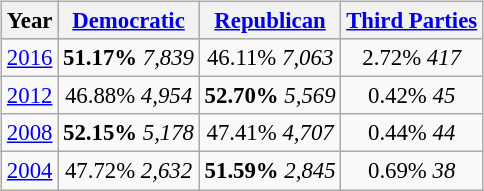<table class="wikitable"  style="float:right; margin:1em; font-size:95%;">
<tr style="background:lightgrey;">
<th>Year</th>
<th><a href='#'>Democratic</a></th>
<th><a href='#'>Republican</a></th>
<th><a href='#'>Third Parties</a></th>
</tr>
<tr>
<td align="center" ><a href='#'>2016</a></td>
<td align="center" ><strong>51.17%</strong> <em>7,839</em></td>
<td align="center" >46.11% <em>7,063</em></td>
<td align="center" >2.72% <em>417</em></td>
</tr>
<tr>
<td align="center" ><a href='#'>2012</a></td>
<td align="center" >46.88% <em>4,954</em></td>
<td align="center" ><strong>52.70%</strong> <em>5,569</em></td>
<td align="center" >0.42% <em>45</em></td>
</tr>
<tr>
<td align="center" ><a href='#'>2008</a></td>
<td align="center" ><strong>52.15%</strong> <em>5,178</em></td>
<td align="center" >47.41% <em>4,707</em></td>
<td align="center" >0.44% <em>44</em></td>
</tr>
<tr>
<td align="center" ><a href='#'>2004</a></td>
<td align="center" >47.72% <em>2,632</em></td>
<td align="center" ><strong>51.59%</strong> <em>2,845</em></td>
<td align="center" >0.69% <em>38</em></td>
</tr>
</table>
